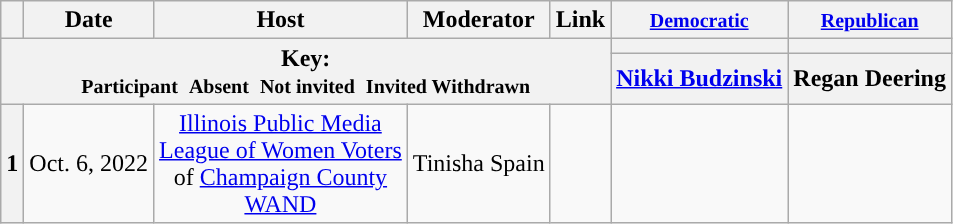<table class="wikitable" style="text-align:center;">
<tr>
<th scope="col"></th>
<th scope="col">Date</th>
<th scope="col">Host</th>
<th scope="col">Moderator</th>
<th scope="col">Link</th>
<th scope="col"><small><a href='#'>Democratic</a></small></th>
<th scope="col"><small><a href='#'>Republican</a></small></th>
</tr>
<tr>
<th colspan="5" rowspan="2">Key:<br> <small>Participant </small>  <small>Absent </small>  <small>Not invited </small>  <small>Invited  Withdrawn</small></th>
<th scope="col" style="background:"></th>
<th scope="col" style="background:"></th>
</tr>
<tr>
<th scope="col"><a href='#'>Nikki Budzinski</a></th>
<th scope="col">Regan Deering</th>
</tr>
<tr>
<th>1</th>
<td style="white-space:nowrap;">Oct. 6, 2022</td>
<td style="white-space:nowrap;"><a href='#'>Illinois Public Media</a><br><a href='#'>League of Women Voters</a><br>of <a href='#'>Champaign County</a><br><a href='#'>WAND</a></td>
<td style="white-space:nowrap;">Tinisha Spain</td>
<td style="white-space:nowrap;"></td>
<td></td>
<td></td>
</tr>
</table>
